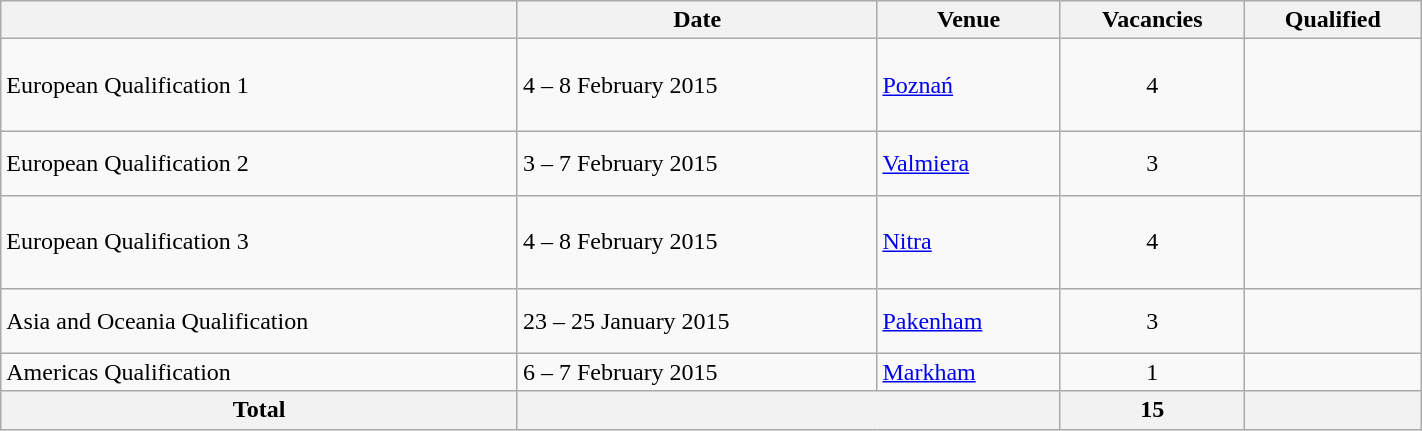<table class="wikitable" width=75%>
<tr>
<th></th>
<th>Date</th>
<th>Venue</th>
<th>Vacancies</th>
<th>Qualified</th>
</tr>
<tr>
<td>European Qualification 1</td>
<td>4 – 8 February 2015</td>
<td> <a href='#'>Poznań</a></td>
<td align="center">4</td>
<td><br><br><br></td>
</tr>
<tr>
<td>European Qualification 2</td>
<td>3 – 7 February 2015</td>
<td> <a href='#'>Valmiera</a></td>
<td align="center">3</td>
<td><br><br></td>
</tr>
<tr>
<td>European Qualification 3</td>
<td>4 – 8 February 2015</td>
<td> <a href='#'>Nitra</a></td>
<td align="center">4</td>
<td><br><br><br></td>
</tr>
<tr>
<td>Asia and Oceania Qualification</td>
<td>23 – 25 January 2015</td>
<td> <a href='#'>Pakenham</a></td>
<td align="center">3</td>
<td><br><br></td>
</tr>
<tr>
<td>Americas Qualification</td>
<td>6 – 7 February 2015</td>
<td> <a href='#'>Markham</a></td>
<td align="center">1</td>
<td></td>
</tr>
<tr>
<th>Total</th>
<th colspan="2"></th>
<th>15</th>
<th></th>
</tr>
</table>
